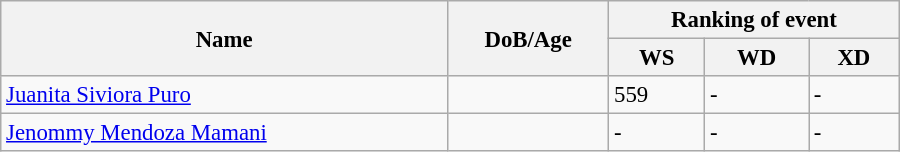<table class="wikitable" style="width:600px; font-size:95%;">
<tr>
<th rowspan="2" align="left">Name</th>
<th rowspan="2" align="left">DoB/Age</th>
<th colspan="3" align="center">Ranking of event</th>
</tr>
<tr>
<th align="center">WS</th>
<th>WD</th>
<th align="center">XD</th>
</tr>
<tr>
<td><a href='#'>Juanita Siviora Puro</a></td>
<td></td>
<td>559</td>
<td>-</td>
<td>-</td>
</tr>
<tr>
<td><a href='#'>Jenommy Mendoza Mamani</a></td>
<td></td>
<td>-</td>
<td>-</td>
<td>-</td>
</tr>
</table>
